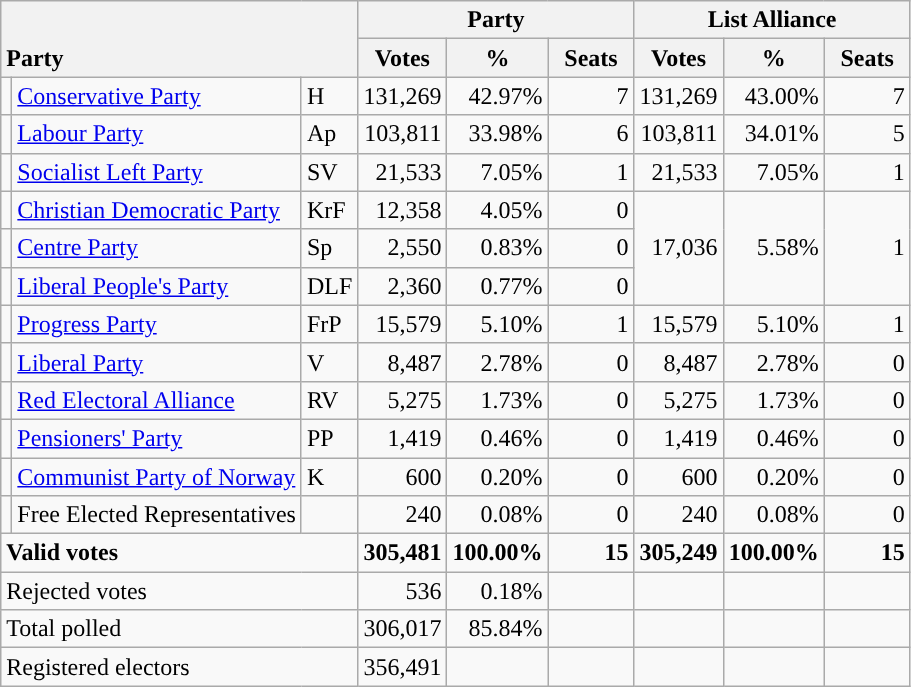<table class="wikitable" border="1" style="text-align:right;">
<tr>
<th style="text-align:left;" valign=bottom rowspan=2 colspan=3>Party</th>
<th colspan=3>Party</th>
<th colspan=3>List Alliance</th>
</tr>
<tr>
<th align=center valign=bottom width="50">Votes</th>
<th align=center valign=bottom width="50">%</th>
<th align=center valign=bottom width="50">Seats</th>
<th align=center valign=bottom width="50">Votes</th>
<th align=center valign=bottom width="50">%</th>
<th align=center valign=bottom width="50">Seats</th>
</tr>
<tr>
<td style="color:inherit;background:"></td>
<td align=left><a href='#'>Conservative Party</a></td>
<td align=left>H</td>
<td>131,269</td>
<td>42.97%</td>
<td>7</td>
<td>131,269</td>
<td>43.00%</td>
<td>7</td>
</tr>
<tr>
<td style="color:inherit;background:"></td>
<td align=left><a href='#'>Labour Party</a></td>
<td align=left>Ap</td>
<td>103,811</td>
<td>33.98%</td>
<td>6</td>
<td>103,811</td>
<td>34.01%</td>
<td>5</td>
</tr>
<tr>
<td style="color:inherit;background:"></td>
<td align=left><a href='#'>Socialist Left Party</a></td>
<td align=left>SV</td>
<td>21,533</td>
<td>7.05%</td>
<td>1</td>
<td>21,533</td>
<td>7.05%</td>
<td>1</td>
</tr>
<tr>
<td style="color:inherit;background:"></td>
<td align=left><a href='#'>Christian Democratic Party</a></td>
<td align=left>KrF</td>
<td>12,358</td>
<td>4.05%</td>
<td>0</td>
<td rowspan=3>17,036</td>
<td rowspan=3>5.58%</td>
<td rowspan=3>1</td>
</tr>
<tr>
<td style="color:inherit;background:"></td>
<td align=left><a href='#'>Centre Party</a></td>
<td align=left>Sp</td>
<td>2,550</td>
<td>0.83%</td>
<td>0</td>
</tr>
<tr>
<td style="color:inherit;background:"></td>
<td align=left><a href='#'>Liberal People's Party</a></td>
<td align=left>DLF</td>
<td>2,360</td>
<td>0.77%</td>
<td>0</td>
</tr>
<tr>
<td style="color:inherit;background:"></td>
<td align=left><a href='#'>Progress Party</a></td>
<td align=left>FrP</td>
<td>15,579</td>
<td>5.10%</td>
<td>1</td>
<td>15,579</td>
<td>5.10%</td>
<td>1</td>
</tr>
<tr>
<td style="color:inherit;background:"></td>
<td align=left><a href='#'>Liberal Party</a></td>
<td align=left>V</td>
<td>8,487</td>
<td>2.78%</td>
<td>0</td>
<td>8,487</td>
<td>2.78%</td>
<td>0</td>
</tr>
<tr>
<td style="color:inherit;background:"></td>
<td align=left><a href='#'>Red Electoral Alliance</a></td>
<td align=left>RV</td>
<td>5,275</td>
<td>1.73%</td>
<td>0</td>
<td>5,275</td>
<td>1.73%</td>
<td>0</td>
</tr>
<tr>
<td style="color:inherit;background:"></td>
<td align=left><a href='#'>Pensioners' Party</a></td>
<td align=left>PP</td>
<td>1,419</td>
<td>0.46%</td>
<td>0</td>
<td>1,419</td>
<td>0.46%</td>
<td>0</td>
</tr>
<tr>
<td style="color:inherit;background:"></td>
<td align=left><a href='#'>Communist Party of Norway</a></td>
<td align=left>K</td>
<td>600</td>
<td>0.20%</td>
<td>0</td>
<td>600</td>
<td>0.20%</td>
<td>0</td>
</tr>
<tr>
<td></td>
<td align=left>Free Elected Representatives</td>
<td align=left></td>
<td>240</td>
<td>0.08%</td>
<td>0</td>
<td>240</td>
<td>0.08%</td>
<td>0</td>
</tr>
<tr style="font-weight:bold">
<td align=left colspan=3>Valid votes</td>
<td>305,481</td>
<td>100.00%</td>
<td>15</td>
<td>305,249</td>
<td>100.00%</td>
<td>15</td>
</tr>
<tr>
<td align=left colspan=3>Rejected votes</td>
<td>536</td>
<td>0.18%</td>
<td></td>
<td></td>
<td></td>
<td></td>
</tr>
<tr>
<td align=left colspan=3>Total polled</td>
<td>306,017</td>
<td>85.84%</td>
<td></td>
<td></td>
<td></td>
<td></td>
</tr>
<tr>
<td align=left colspan=3>Registered electors</td>
<td>356,491</td>
<td></td>
<td></td>
<td></td>
<td></td>
</tr>
</table>
